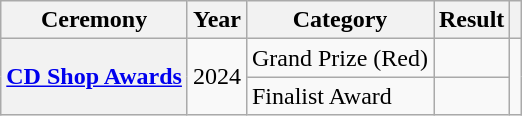<table class="wikitable plainrowheaders">
<tr>
<th scope="col">Ceremony</th>
<th scope="col">Year</th>
<th scope="col">Category</th>
<th scope="col">Result</th>
<th scope="col" class="unsortable"></th>
</tr>
<tr>
<th scope="row" rowspan="2"><a href='#'>CD Shop Awards</a></th>
<td style="text-align:center" rowspan="2">2024</td>
<td>Grand Prize (Red)</td>
<td></td>
<td style="text-align:center" rowspan="2"></td>
</tr>
<tr>
<td>Finalist Award</td>
<td></td>
</tr>
</table>
